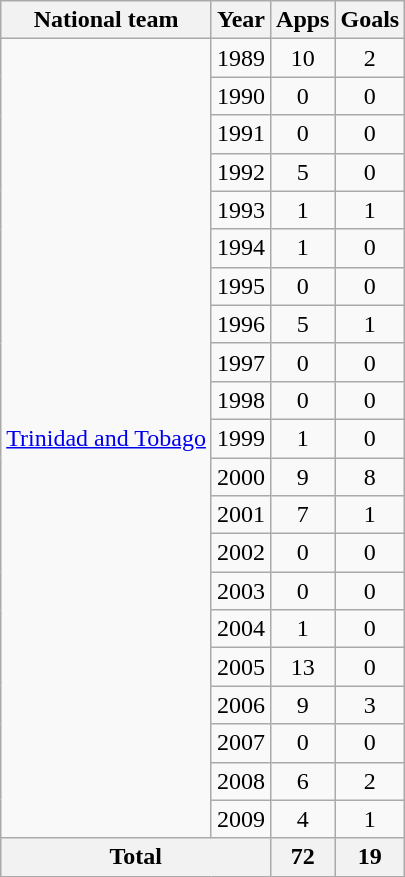<table class="wikitable" style="text-align:center">
<tr>
<th>National team</th>
<th>Year</th>
<th>Apps</th>
<th>Goals</th>
</tr>
<tr>
<td rowspan="21"><a href='#'>Trinidad and Tobago</a></td>
<td>1989</td>
<td>10</td>
<td>2</td>
</tr>
<tr>
<td>1990</td>
<td>0</td>
<td>0</td>
</tr>
<tr>
<td>1991</td>
<td>0</td>
<td>0</td>
</tr>
<tr>
<td>1992</td>
<td>5</td>
<td>0</td>
</tr>
<tr>
<td>1993</td>
<td>1</td>
<td>1</td>
</tr>
<tr>
<td>1994</td>
<td>1</td>
<td>0</td>
</tr>
<tr>
<td>1995</td>
<td>0</td>
<td>0</td>
</tr>
<tr>
<td>1996</td>
<td>5</td>
<td>1</td>
</tr>
<tr>
<td>1997</td>
<td>0</td>
<td>0</td>
</tr>
<tr>
<td>1998</td>
<td>0</td>
<td>0</td>
</tr>
<tr>
<td>1999</td>
<td>1</td>
<td>0</td>
</tr>
<tr>
<td>2000</td>
<td>9</td>
<td>8</td>
</tr>
<tr>
<td>2001</td>
<td>7</td>
<td>1</td>
</tr>
<tr>
<td>2002</td>
<td>0</td>
<td>0</td>
</tr>
<tr>
<td>2003</td>
<td>0</td>
<td>0</td>
</tr>
<tr>
<td>2004</td>
<td>1</td>
<td>0</td>
</tr>
<tr>
<td>2005</td>
<td>13</td>
<td>0</td>
</tr>
<tr>
<td>2006</td>
<td>9</td>
<td>3</td>
</tr>
<tr>
<td>2007</td>
<td>0</td>
<td>0</td>
</tr>
<tr>
<td>2008</td>
<td>6</td>
<td>2</td>
</tr>
<tr>
<td>2009</td>
<td>4</td>
<td>1</td>
</tr>
<tr>
<th colspan="2">Total</th>
<th>72</th>
<th>19</th>
</tr>
</table>
